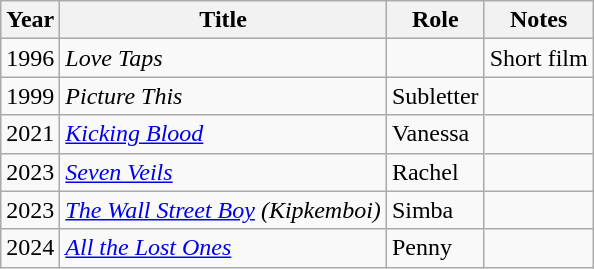<table class="wikitable sortable">
<tr>
<th>Year</th>
<th>Title</th>
<th>Role</th>
<th class="unsortable">Notes</th>
</tr>
<tr>
<td>1996</td>
<td><em>Love Taps</em></td>
<td></td>
<td>Short film</td>
</tr>
<tr>
<td>1999</td>
<td><em>Picture This</em></td>
<td>Subletter</td>
</tr>
<tr>
<td>2021</td>
<td><em><a href='#'>Kicking Blood</a></em></td>
<td>Vanessa</td>
<td></td>
</tr>
<tr>
<td>2023</td>
<td><em><a href='#'>Seven Veils</a></em></td>
<td>Rachel</td>
<td></td>
</tr>
<tr>
<td>2023</td>
<td><em><a href='#'>The Wall Street Boy</a> (Kipkemboi)</em></td>
<td>Simba</td>
<td></td>
</tr>
<tr>
<td>2024</td>
<td><em><a href='#'>All the Lost Ones</a></em></td>
<td>Penny</td>
<td></td>
</tr>
</table>
